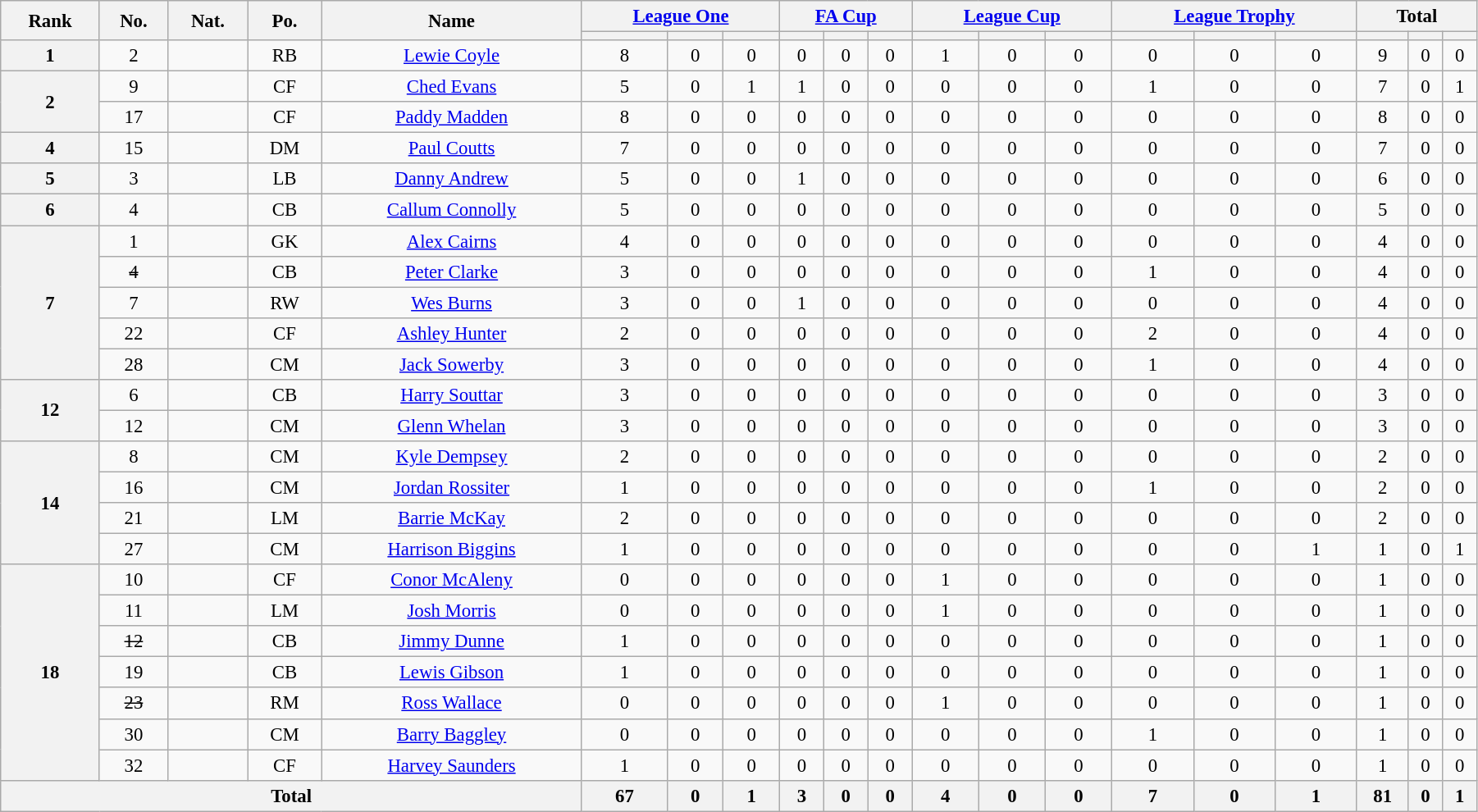<table class="wikitable" style="text-align:center; font-size:95%; width:95%;">
<tr>
<th rowspan=2>Rank</th>
<th rowspan=2>No.</th>
<th rowspan=2>Nat.</th>
<th rowspan=2>Po.</th>
<th rowspan=2>Name</th>
<th colspan=3><a href='#'>League One</a></th>
<th colspan=3><a href='#'>FA Cup</a></th>
<th colspan=3><a href='#'>League Cup</a></th>
<th colspan=3><a href='#'>League Trophy</a></th>
<th colspan=3>Total</th>
</tr>
<tr>
<th></th>
<th></th>
<th></th>
<th></th>
<th></th>
<th></th>
<th></th>
<th></th>
<th></th>
<th></th>
<th></th>
<th></th>
<th></th>
<th></th>
<th></th>
</tr>
<tr>
<th rowspan=1>1</th>
<td>2</td>
<td></td>
<td>RB</td>
<td><a href='#'>Lewie Coyle</a></td>
<td>8</td>
<td>0</td>
<td>0</td>
<td>0</td>
<td>0</td>
<td>0</td>
<td>1</td>
<td>0</td>
<td>0</td>
<td>0</td>
<td>0</td>
<td>0</td>
<td>9</td>
<td>0</td>
<td>0</td>
</tr>
<tr>
<th rowspan=2>2</th>
<td>9</td>
<td></td>
<td>CF</td>
<td><a href='#'>Ched Evans</a></td>
<td>5</td>
<td>0</td>
<td>1</td>
<td>1</td>
<td>0</td>
<td>0</td>
<td>0</td>
<td>0</td>
<td>0</td>
<td>1</td>
<td>0</td>
<td>0</td>
<td>7</td>
<td>0</td>
<td>1</td>
</tr>
<tr>
<td>17</td>
<td></td>
<td>CF</td>
<td><a href='#'>Paddy Madden</a></td>
<td>8</td>
<td>0</td>
<td>0</td>
<td>0</td>
<td>0</td>
<td>0</td>
<td>0</td>
<td>0</td>
<td>0</td>
<td>0</td>
<td>0</td>
<td>0</td>
<td>8</td>
<td>0</td>
<td>0</td>
</tr>
<tr>
<th rowspan=1>4</th>
<td>15</td>
<td></td>
<td>DM</td>
<td><a href='#'>Paul Coutts</a></td>
<td>7</td>
<td>0</td>
<td>0</td>
<td>0</td>
<td>0</td>
<td>0</td>
<td>0</td>
<td>0</td>
<td>0</td>
<td>0</td>
<td>0</td>
<td>0</td>
<td>7</td>
<td>0</td>
<td>0</td>
</tr>
<tr>
<th rowspan=1>5</th>
<td>3</td>
<td></td>
<td>LB</td>
<td><a href='#'>Danny Andrew</a></td>
<td>5</td>
<td>0</td>
<td>0</td>
<td>1</td>
<td>0</td>
<td>0</td>
<td>0</td>
<td>0</td>
<td>0</td>
<td>0</td>
<td>0</td>
<td>0</td>
<td>6</td>
<td>0</td>
<td>0</td>
</tr>
<tr>
<th rowspan=1>6</th>
<td>4</td>
<td></td>
<td>CB</td>
<td><a href='#'>Callum Connolly</a></td>
<td>5</td>
<td>0</td>
<td>0</td>
<td>0</td>
<td>0</td>
<td>0</td>
<td>0</td>
<td>0</td>
<td>0</td>
<td>0</td>
<td>0</td>
<td>0</td>
<td>5</td>
<td>0</td>
<td>0</td>
</tr>
<tr>
<th rowspan=5>7</th>
<td>1</td>
<td></td>
<td>GK</td>
<td><a href='#'>Alex Cairns</a></td>
<td>4</td>
<td>0</td>
<td>0</td>
<td>0</td>
<td>0</td>
<td>0</td>
<td>0</td>
<td>0</td>
<td>0</td>
<td>0</td>
<td>0</td>
<td>0</td>
<td>4</td>
<td>0</td>
<td>0</td>
</tr>
<tr>
<td><s>4</s></td>
<td></td>
<td>CB</td>
<td><a href='#'>Peter Clarke</a></td>
<td>3</td>
<td>0</td>
<td>0</td>
<td>0</td>
<td>0</td>
<td>0</td>
<td>0</td>
<td>0</td>
<td>0</td>
<td>1</td>
<td>0</td>
<td>0</td>
<td>4</td>
<td>0</td>
<td>0</td>
</tr>
<tr>
<td>7</td>
<td></td>
<td>RW</td>
<td><a href='#'>Wes Burns</a></td>
<td>3</td>
<td>0</td>
<td>0</td>
<td>1</td>
<td>0</td>
<td>0</td>
<td>0</td>
<td>0</td>
<td>0</td>
<td>0</td>
<td>0</td>
<td>0</td>
<td>4</td>
<td>0</td>
<td>0</td>
</tr>
<tr>
<td>22</td>
<td></td>
<td>CF</td>
<td><a href='#'>Ashley Hunter</a></td>
<td>2</td>
<td>0</td>
<td>0</td>
<td>0</td>
<td>0</td>
<td>0</td>
<td>0</td>
<td>0</td>
<td>0</td>
<td>2</td>
<td>0</td>
<td>0</td>
<td>4</td>
<td>0</td>
<td>0</td>
</tr>
<tr>
<td>28</td>
<td></td>
<td>CM</td>
<td><a href='#'>Jack Sowerby</a></td>
<td>3</td>
<td>0</td>
<td>0</td>
<td>0</td>
<td>0</td>
<td>0</td>
<td>0</td>
<td>0</td>
<td>0</td>
<td>1</td>
<td>0</td>
<td>0</td>
<td>4</td>
<td>0</td>
<td>0</td>
</tr>
<tr>
<th rowspan=2>12</th>
<td>6</td>
<td></td>
<td>CB</td>
<td><a href='#'>Harry Souttar</a></td>
<td>3</td>
<td>0</td>
<td>0</td>
<td>0</td>
<td>0</td>
<td>0</td>
<td>0</td>
<td>0</td>
<td>0</td>
<td>0</td>
<td>0</td>
<td>0</td>
<td>3</td>
<td>0</td>
<td>0</td>
</tr>
<tr>
<td>12</td>
<td></td>
<td>CM</td>
<td><a href='#'>Glenn Whelan</a></td>
<td>3</td>
<td>0</td>
<td>0</td>
<td>0</td>
<td>0</td>
<td>0</td>
<td>0</td>
<td>0</td>
<td>0</td>
<td>0</td>
<td>0</td>
<td>0</td>
<td>3</td>
<td>0</td>
<td>0</td>
</tr>
<tr>
<th rowspan=4>14</th>
<td>8</td>
<td></td>
<td>CM</td>
<td><a href='#'>Kyle Dempsey</a></td>
<td>2</td>
<td>0</td>
<td>0</td>
<td>0</td>
<td>0</td>
<td>0</td>
<td>0</td>
<td>0</td>
<td>0</td>
<td>0</td>
<td>0</td>
<td>0</td>
<td>2</td>
<td>0</td>
<td>0</td>
</tr>
<tr>
<td>16</td>
<td></td>
<td>CM</td>
<td><a href='#'>Jordan Rossiter</a></td>
<td>1</td>
<td>0</td>
<td>0</td>
<td>0</td>
<td>0</td>
<td>0</td>
<td>0</td>
<td>0</td>
<td>0</td>
<td>1</td>
<td>0</td>
<td>0</td>
<td>2</td>
<td>0</td>
<td>0</td>
</tr>
<tr>
<td>21</td>
<td></td>
<td>LM</td>
<td><a href='#'>Barrie McKay</a></td>
<td>2</td>
<td>0</td>
<td>0</td>
<td>0</td>
<td>0</td>
<td>0</td>
<td>0</td>
<td>0</td>
<td>0</td>
<td>0</td>
<td>0</td>
<td>0</td>
<td>2</td>
<td>0</td>
<td>0</td>
</tr>
<tr>
<td>27</td>
<td></td>
<td>CM</td>
<td><a href='#'>Harrison Biggins</a></td>
<td>1</td>
<td>0</td>
<td>0</td>
<td>0</td>
<td>0</td>
<td>0</td>
<td>0</td>
<td>0</td>
<td>0</td>
<td>0</td>
<td>0</td>
<td>1</td>
<td>1</td>
<td>0</td>
<td>1</td>
</tr>
<tr>
<th rowspan=7>18</th>
<td>10</td>
<td></td>
<td>CF</td>
<td><a href='#'>Conor McAleny</a></td>
<td>0</td>
<td>0</td>
<td>0</td>
<td>0</td>
<td>0</td>
<td>0</td>
<td>1</td>
<td>0</td>
<td>0</td>
<td>0</td>
<td>0</td>
<td>0</td>
<td>1</td>
<td>0</td>
<td>0</td>
</tr>
<tr>
<td>11</td>
<td></td>
<td>LM</td>
<td><a href='#'>Josh Morris</a></td>
<td>0</td>
<td>0</td>
<td>0</td>
<td>0</td>
<td>0</td>
<td>0</td>
<td>1</td>
<td>0</td>
<td>0</td>
<td>0</td>
<td>0</td>
<td>0</td>
<td>1</td>
<td>0</td>
<td>0</td>
</tr>
<tr>
<td><s>12</s></td>
<td></td>
<td>CB</td>
<td><a href='#'>Jimmy Dunne</a></td>
<td>1</td>
<td>0</td>
<td>0</td>
<td>0</td>
<td>0</td>
<td>0</td>
<td>0</td>
<td>0</td>
<td>0</td>
<td>0</td>
<td>0</td>
<td>0</td>
<td>1</td>
<td>0</td>
<td>0</td>
</tr>
<tr>
<td>19</td>
<td></td>
<td>CB</td>
<td><a href='#'>Lewis Gibson</a></td>
<td>1</td>
<td>0</td>
<td>0</td>
<td>0</td>
<td>0</td>
<td>0</td>
<td>0</td>
<td>0</td>
<td>0</td>
<td>0</td>
<td>0</td>
<td>0</td>
<td>1</td>
<td>0</td>
<td>0</td>
</tr>
<tr>
<td><s>23</s></td>
<td></td>
<td>RM</td>
<td><a href='#'>Ross Wallace</a></td>
<td>0</td>
<td>0</td>
<td>0</td>
<td>0</td>
<td>0</td>
<td>0</td>
<td>1</td>
<td>0</td>
<td>0</td>
<td>0</td>
<td>0</td>
<td>0</td>
<td>1</td>
<td>0</td>
<td>0</td>
</tr>
<tr>
<td>30</td>
<td></td>
<td>CM</td>
<td><a href='#'>Barry Baggley</a></td>
<td>0</td>
<td>0</td>
<td>0</td>
<td>0</td>
<td>0</td>
<td>0</td>
<td>0</td>
<td>0</td>
<td>0</td>
<td>1</td>
<td>0</td>
<td>0</td>
<td>1</td>
<td>0</td>
<td>0</td>
</tr>
<tr>
<td>32</td>
<td></td>
<td>CF</td>
<td><a href='#'>Harvey Saunders</a></td>
<td>1</td>
<td>0</td>
<td>0</td>
<td>0</td>
<td>0</td>
<td>0</td>
<td>0</td>
<td>0</td>
<td>0</td>
<td>0</td>
<td>0</td>
<td>0</td>
<td>1</td>
<td>0</td>
<td>0</td>
</tr>
<tr>
<th colspan=5>Total</th>
<th>67</th>
<th>0</th>
<th>1</th>
<th>3</th>
<th>0</th>
<th>0</th>
<th>4</th>
<th>0</th>
<th>0</th>
<th>7</th>
<th>0</th>
<th>1</th>
<th>81</th>
<th>0</th>
<th>1</th>
</tr>
</table>
